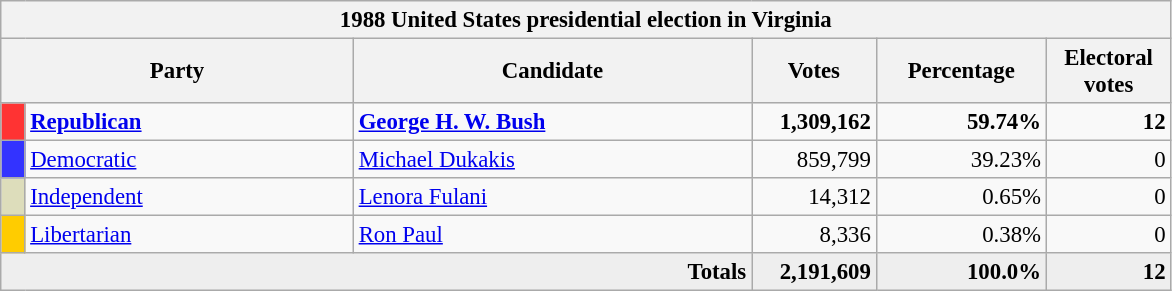<table class="wikitable" style="font-size: 95%;">
<tr>
<th colspan="6">1988 United States presidential election in Virginia</th>
</tr>
<tr>
<th colspan="2" style="width: 15em">Party</th>
<th style="width: 17em">Candidate</th>
<th style="width: 5em">Votes</th>
<th style="width: 7em">Percentage</th>
<th style="width: 5em">Electoral votes</th>
</tr>
<tr>
<th style="background:#f33; width:3px;"></th>
<td style="width: 130px"><strong><a href='#'>Republican</a></strong></td>
<td><strong><a href='#'>George H. W. Bush</a></strong></td>
<td style="text-align:right;"><strong>1,309,162</strong></td>
<td style="text-align:right;"><strong>59.74%</strong></td>
<td style="text-align:right;"><strong>12</strong></td>
</tr>
<tr>
<th style="background:#33f; width:3px;"></th>
<td style="width: 130px"><a href='#'>Democratic</a></td>
<td><a href='#'>Michael Dukakis</a></td>
<td style="text-align:right;">859,799</td>
<td style="text-align:right;">39.23%</td>
<td style="text-align:right;">0</td>
</tr>
<tr>
<th style="background:#DDDDBB; width:3px;"></th>
<td style="width: 130px"><a href='#'>Independent</a></td>
<td><a href='#'>Lenora Fulani</a></td>
<td style="text-align:right;">14,312</td>
<td style="text-align:right;">0.65%</td>
<td style="text-align:right;">0</td>
</tr>
<tr>
<th style="background:#FFCC00; width:3px;"></th>
<td style="width: 130px"><a href='#'>Libertarian</a></td>
<td><a href='#'>Ron Paul</a></td>
<td style="text-align:right;">8,336</td>
<td style="text-align:right;">0.38%</td>
<td style="text-align:right;">0</td>
</tr>
<tr style="background:#eee; text-align:right;">
<td colspan="3"><strong>Totals</strong></td>
<td><strong>2,191,609</strong></td>
<td><strong>100.0%</strong></td>
<td><strong>12</strong></td>
</tr>
</table>
